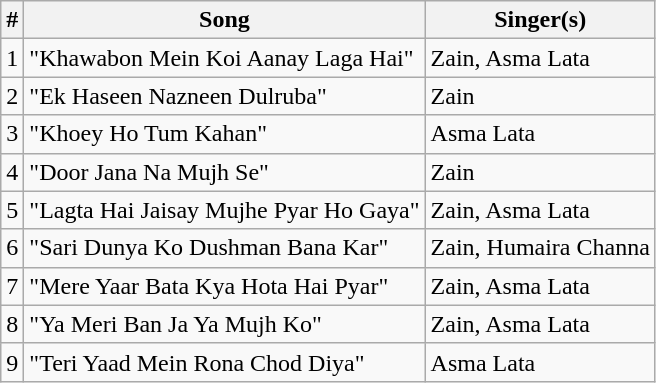<table class="wikitable sortable">
<tr>
<th>#</th>
<th>Song</th>
<th>Singer(s)</th>
</tr>
<tr>
<td>1</td>
<td>"Khawabon Mein Koi Aanay Laga Hai"</td>
<td>Zain, Asma Lata</td>
</tr>
<tr>
<td>2</td>
<td>"Ek Haseen Nazneen Dulruba"</td>
<td>Zain</td>
</tr>
<tr>
<td>3</td>
<td>"Khoey Ho Tum Kahan"</td>
<td>Asma Lata</td>
</tr>
<tr>
<td>4</td>
<td>"Door Jana Na Mujh Se"</td>
<td>Zain</td>
</tr>
<tr>
<td>5</td>
<td>"Lagta Hai Jaisay Mujhe Pyar Ho Gaya"</td>
<td>Zain, Asma Lata</td>
</tr>
<tr>
<td>6</td>
<td>"Sari Dunya Ko Dushman Bana Kar"</td>
<td>Zain, Humaira Channa</td>
</tr>
<tr>
<td>7</td>
<td>"Mere Yaar Bata Kya Hota Hai Pyar"</td>
<td>Zain, Asma Lata</td>
</tr>
<tr>
<td>8</td>
<td>"Ya Meri Ban Ja Ya Mujh Ko"</td>
<td>Zain, Asma Lata</td>
</tr>
<tr>
<td>9</td>
<td>"Teri Yaad Mein Rona Chod Diya"</td>
<td>Asma Lata</td>
</tr>
</table>
